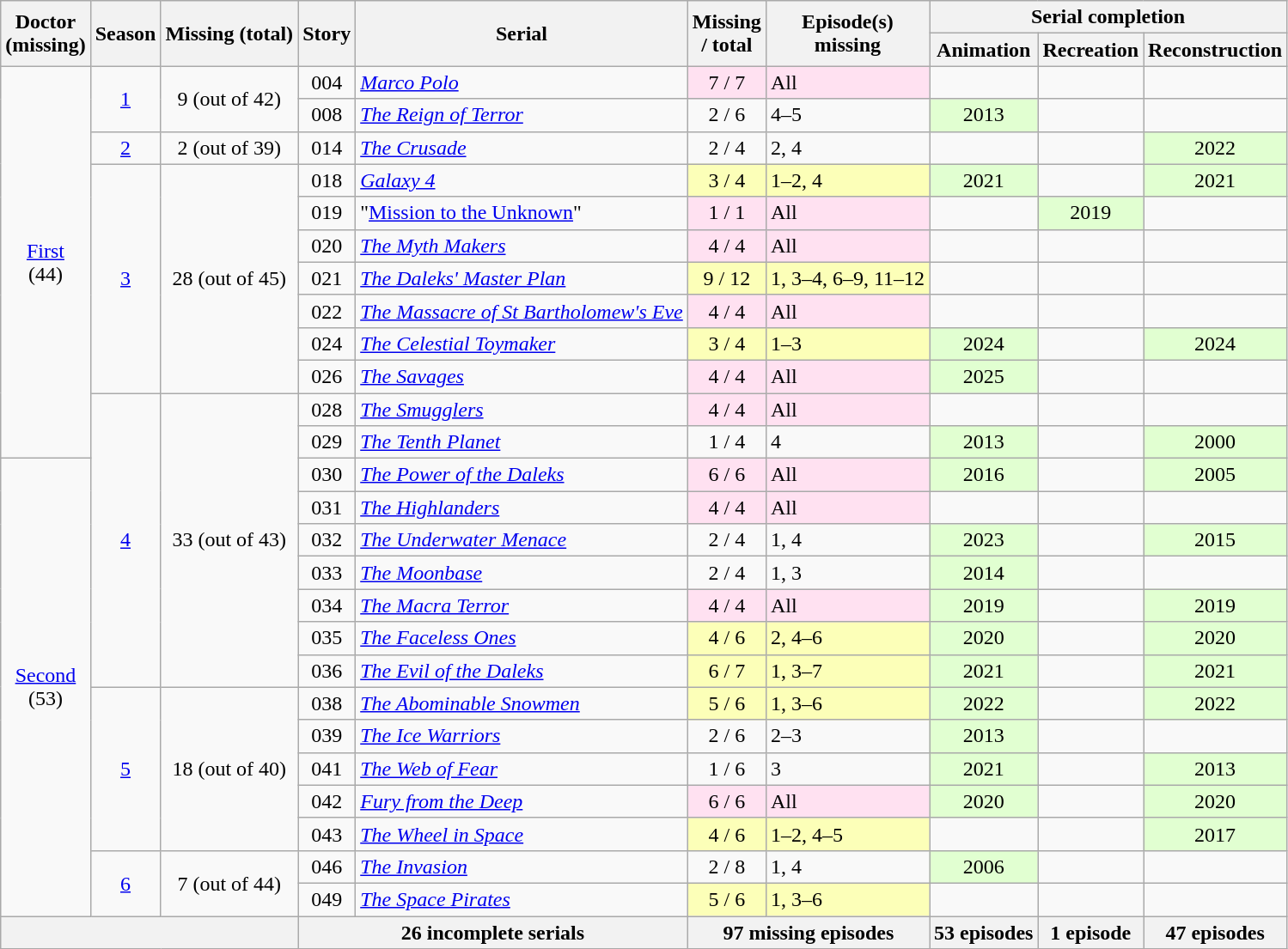<table class="wikitable sortable">
<tr>
<th rowspan="2" style="text-align:center;">Doctor<br>(missing)</th>
<th rowspan="2" style="text-align:center;">Season</th>
<th rowspan="2" style="text-align:center;">Missing (total)</th>
<th rowspan="2" style="text-align:center;">Story</th>
<th rowspan="2" style="text-align:center;">Serial</th>
<th rowspan="2" style="text-align:center;">Missing <br>/ total</th>
<th rowspan="2" style="text-align:center;">Episode(s)<br>missing</th>
<th colspan="3">Serial completion</th>
</tr>
<tr>
<th>Animation</th>
<th>Recreation</th>
<th>Reconstruction</th>
</tr>
<tr>
<td rowspan="12" align=center><a href='#'>First</a><br>(44)</td>
<td rowspan="2" style="text-align:center;"><a href='#'>1</a></td>
<td rowspan="2" style="text-align:center;">9 (out of 42)</td>
<td align=center>004</td>
<td><em><a href='#'>Marco Polo</a></em></td>
<td style="background:#FFE1F1;" align=center>7 / 7</td>
<td style="background:#FFE1F1;">All</td>
<td></td>
<td></td>
<td></td>
</tr>
<tr>
<td align=center>008</td>
<td><em><a href='#'>The Reign of Terror</a></em></td>
<td align=center>2 / 6</td>
<td>4–5</td>
<td style="background:#E1FFd1;" align=center>2013</td>
<td></td>
<td></td>
</tr>
<tr>
<td align=center><a href='#'>2</a></td>
<td align=center>2 (out of 39)</td>
<td align=center>014</td>
<td><em><a href='#'>The Crusade</a></em></td>
<td align=center>2 / 4</td>
<td>2, 4</td>
<td></td>
<td></td>
<td style="background:#E1FFd1;" align=center>2022</td>
</tr>
<tr>
<td rowspan="7" style="text-align:center;"><a href='#'>3</a></td>
<td rowspan="7" style="text-align:center;">28 (out of 45)</td>
<td align=center>018</td>
<td><em><a href='#'>Galaxy 4</a></em></td>
<td style="background:#fcffb8;" align=center>3 / 4</td>
<td style="background:#fcffb8;">1–2, 4</td>
<td style="background:#E1FFd1;" align=center>2021</td>
<td></td>
<td style="background:#E1FFd1;" align=center>2021</td>
</tr>
<tr>
<td align=center>019</td>
<td>"<a href='#'>Mission to the Unknown</a>"</td>
<td style="background:#FFE1F1;" align=center>1 / 1</td>
<td style="background:#FFE1F1;">All</td>
<td></td>
<td style="background:#E1FFd1;" align=center>2019</td>
<td></td>
</tr>
<tr>
<td align=center>020</td>
<td><em><a href='#'>The Myth Makers</a></em></td>
<td style="background:#FFE1F1;" align=center>4 / 4</td>
<td style="background:#FFE1F1;">All</td>
<td></td>
<td></td>
<td></td>
</tr>
<tr>
<td align=center>021</td>
<td><em><a href='#'>The Daleks' Master Plan</a></em></td>
<td style="background:#fcffb8;" align=center>9 / 12</td>
<td style="background:#fcffb8;">1, 3–4, 6–9, 11–12</td>
<td></td>
<td></td>
<td></td>
</tr>
<tr>
<td align=center>022</td>
<td><em><a href='#'>The Massacre of St Bartholomew's Eve</a></em></td>
<td style="background:#FFE1F1;" align=center>4 / 4</td>
<td style="background:#FFE1F1;">All</td>
<td></td>
<td></td>
<td></td>
</tr>
<tr>
<td align=center>024</td>
<td><em><a href='#'>The Celestial Toymaker</a></em></td>
<td style="background:#fcffb8;" align=center>3 / 4</td>
<td style="background:#fcffb8;">1–3</td>
<td style="background:#E1FFd1;" align=center>2024</td>
<td></td>
<td style="background:#E1FFd1;" align=center>2024</td>
</tr>
<tr>
<td align=center>026</td>
<td><em><a href='#'>The Savages</a></em></td>
<td style="background:#FFE1F1;" align=center>4 / 4</td>
<td style="background:#FFE1F1;">All</td>
<td style="background:#E1FFd1;" align=center>2025</td>
<td></td>
<td></td>
</tr>
<tr>
<td rowspan="9" style="text-align:center;"><a href='#'>4</a></td>
<td rowspan="9" align=center>33 (out of 43)</td>
<td align=center>028</td>
<td><em><a href='#'>The Smugglers</a></em></td>
<td style="background:#FFE1F1;" align=center>4 / 4</td>
<td style="background:#FFE1F1;">All</td>
<td></td>
<td></td>
<td></td>
</tr>
<tr>
<td align=center>029</td>
<td><em><a href='#'>The Tenth Planet</a></em></td>
<td align=center>1 / 4</td>
<td>4</td>
<td style="background:#E1FFd1;" align=center>2013</td>
<td></td>
<td style="background:#E1FFd1;" align=center>2000</td>
</tr>
<tr>
<td rowspan="14" align=center><a href='#'>Second</a><br>(53)</td>
<td align=center>030</td>
<td><em><a href='#'>The Power of the Daleks</a></em></td>
<td style="background:#FFE1F1;" align=center>6 / 6</td>
<td style="background:#FFE1F1;">All</td>
<td style="background:#E1FFd1;" align=center>2016</td>
<td></td>
<td style="background:#E1FFd1;" align=center>2005</td>
</tr>
<tr>
<td align=center>031</td>
<td><em><a href='#'>The Highlanders</a></em></td>
<td style="background:#FFE1F1;" align=center>4 / 4</td>
<td style="background:#FFE1F1;">All</td>
<td></td>
<td></td>
<td></td>
</tr>
<tr>
<td align=center>032</td>
<td><em><a href='#'>The Underwater Menace</a></em></td>
<td align=center>2 / 4</td>
<td>1, 4</td>
<td style="background:#E1FFd1;" align=center>2023</td>
<td></td>
<td style="background:#E1FFd1;" align=center>2015</td>
</tr>
<tr>
<td align=center>033</td>
<td><em><a href='#'>The Moonbase</a></em></td>
<td align=center>2 / 4</td>
<td>1, 3</td>
<td style="background:#E1FFd1;" align=center>2014</td>
<td></td>
<td></td>
</tr>
<tr>
<td align=center>034</td>
<td><em><a href='#'>The Macra Terror</a></em></td>
<td style="background:#FFE1F1;" align=center>4 / 4</td>
<td style="background:#FFE1F1;">All</td>
<td style="background:#E1FFd1;" align=center>2019</td>
<td></td>
<td style="background:#E1FFd1;" align=center>2019</td>
</tr>
<tr>
<td align=center>035</td>
<td><em><a href='#'>The Faceless Ones</a></em></td>
<td style="background:#fcffb8;" align=center>4 / 6</td>
<td style="background:#fcffb8;">2, 4–6</td>
<td style="background:#E1FFd1;" align=center>2020</td>
<td></td>
<td style="background:#E1FFd1;" align=center>2020</td>
</tr>
<tr>
<td align=center>036</td>
<td><em><a href='#'>The Evil of the Daleks</a></em></td>
<td style="background:#fcffb8;" align=center>6 / 7</td>
<td style="background:#fcffb8;">1, 3–7</td>
<td style="background:#E1FFd1;" align=center>2021</td>
<td></td>
<td style="background:#E1FFd1;" align=center>2021</td>
</tr>
<tr>
<td rowspan="5" style="text-align:center;"><a href='#'>5</a></td>
<td rowspan="5" style="text-align:center;">18 (out of 40)</td>
<td align=center>038</td>
<td><em><a href='#'>The Abominable Snowmen</a></em></td>
<td style="background:#fcffb8;" align=center>5 / 6</td>
<td style="background:#fcffb8;">1, 3–6</td>
<td style="background:#E1FFd1;" align=center>2022</td>
<td></td>
<td style="background:#E1FFd1;" align=center>2022</td>
</tr>
<tr>
<td align=center>039</td>
<td><em><a href='#'>The Ice Warriors</a></em></td>
<td align=center>2 / 6</td>
<td>2–3</td>
<td style="background:#E1FFd1;" align=center>2013</td>
<td></td>
<td></td>
</tr>
<tr>
<td align=center>041</td>
<td><em><a href='#'>The Web of Fear</a></em></td>
<td align=center>1 / 6</td>
<td>3</td>
<td style="background:#E1FFd1;" align=center>2021</td>
<td></td>
<td style="background:#E1FFd1;" align=center>2013</td>
</tr>
<tr>
<td align=center>042</td>
<td><em><a href='#'>Fury from the Deep</a></em></td>
<td style="background:#FFE1F1;" align=center>6 / 6</td>
<td style="background:#FFE1F1;">All</td>
<td style="background:#E1FFd1;" align=center>2020</td>
<td></td>
<td style="background:#E1FFd1;" align=center>2020</td>
</tr>
<tr>
<td align=center>043</td>
<td><em><a href='#'>The Wheel in Space</a></em></td>
<td style="background:#fcffb8;" align=center>4 / 6</td>
<td style="background:#fcffb8;">1–2, 4–5</td>
<td></td>
<td></td>
<td style="background:#E1FFd1;" align=center>2017</td>
</tr>
<tr>
<td rowspan="2" style="text-align:center;"><a href='#'>6</a></td>
<td rowspan="2" style="text-align:center;">7 (out of 44)</td>
<td align=center>046</td>
<td><em><a href='#'>The Invasion</a></em></td>
<td align=center>2 / 8</td>
<td>1, 4</td>
<td style="background:#E1FFd1;" align=center>2006</td>
<td></td>
<td></td>
</tr>
<tr>
<td align=center>049</td>
<td><em><a href='#'>The Space Pirates</a></em></td>
<td style="background:#fcffb8;" align=center>5 / 6</td>
<td style="background:#fcffb8;">1, 3–6</td>
<td></td>
<td></td>
<td></td>
</tr>
<tr>
<th colspan="3"></th>
<th colspan="2" align=center>26 incomplete serials</th>
<th colspan="2" align=center>97 missing episodes</th>
<th>53 episodes</th>
<th>1 episode</th>
<th>47 episodes</th>
</tr>
</table>
